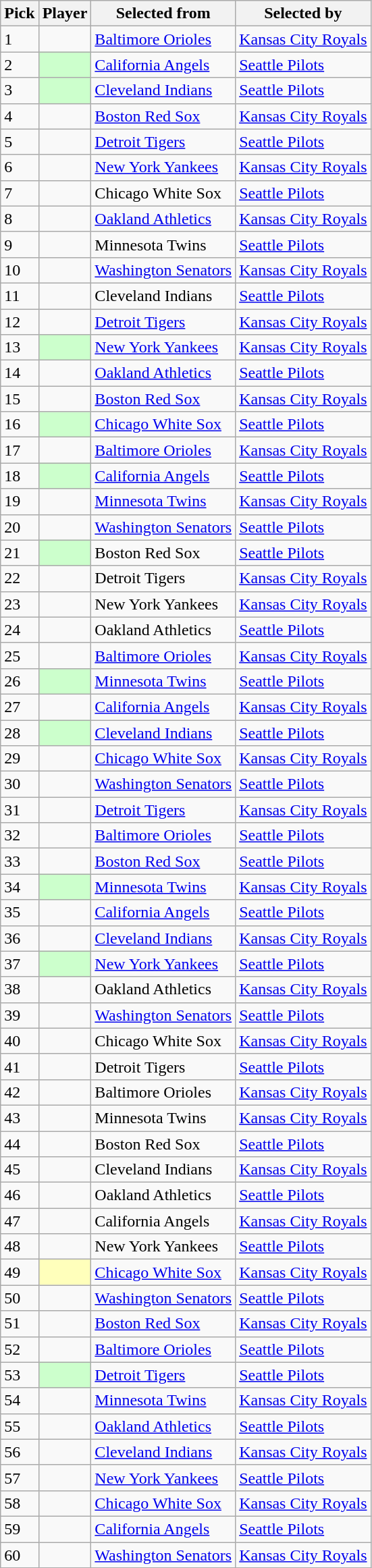<table class="wikitable sortable">
<tr>
<th>Pick</th>
<th>Player</th>
<th>Selected from</th>
<th>Selected by</th>
</tr>
<tr>
<td>1</td>
<td></td>
<td><a href='#'>Baltimore Orioles</a></td>
<td><a href='#'>Kansas City Royals</a></td>
</tr>
<tr>
<td>2</td>
<td style="background:#cfc;"></td>
<td><a href='#'>California Angels</a></td>
<td><a href='#'>Seattle Pilots</a></td>
</tr>
<tr>
<td>3</td>
<td scope="row" style="background:#cfc;"></td>
<td><a href='#'>Cleveland Indians</a></td>
<td><a href='#'>Seattle Pilots</a></td>
</tr>
<tr>
<td>4</td>
<td></td>
<td><a href='#'>Boston Red Sox</a></td>
<td><a href='#'>Kansas City Royals</a></td>
</tr>
<tr>
<td>5</td>
<td></td>
<td><a href='#'>Detroit Tigers</a></td>
<td><a href='#'>Seattle Pilots</a></td>
</tr>
<tr>
<td>6</td>
<td></td>
<td><a href='#'>New York Yankees</a></td>
<td><a href='#'>Kansas City Royals</a></td>
</tr>
<tr>
<td>7</td>
<td></td>
<td>Chicago White Sox</td>
<td><a href='#'>Seattle Pilots</a></td>
</tr>
<tr>
<td>8</td>
<td></td>
<td><a href='#'>Oakland Athletics</a></td>
<td><a href='#'>Kansas City Royals</a></td>
</tr>
<tr>
<td>9</td>
<td></td>
<td>Minnesota Twins</td>
<td><a href='#'>Seattle Pilots</a></td>
</tr>
<tr>
<td>10</td>
<td></td>
<td><a href='#'>Washington Senators</a></td>
<td><a href='#'>Kansas City Royals</a></td>
</tr>
<tr>
<td>11</td>
<td></td>
<td>Cleveland Indians</td>
<td><a href='#'>Seattle Pilots</a></td>
</tr>
<tr>
<td>12</td>
<td></td>
<td><a href='#'>Detroit Tigers</a></td>
<td><a href='#'>Kansas City Royals</a></td>
</tr>
<tr>
<td>13</td>
<td style="background:#cfc;"></td>
<td><a href='#'>New York Yankees</a></td>
<td><a href='#'>Kansas City Royals</a></td>
</tr>
<tr>
<td>14</td>
<td></td>
<td><a href='#'>Oakland Athletics</a></td>
<td><a href='#'>Seattle Pilots</a></td>
</tr>
<tr>
<td>15</td>
<td></td>
<td><a href='#'>Boston Red Sox</a></td>
<td><a href='#'>Kansas City Royals</a></td>
</tr>
<tr>
<td>16</td>
<td style="background:#cfc;"></td>
<td><a href='#'>Chicago White Sox</a></td>
<td><a href='#'>Seattle Pilots</a></td>
</tr>
<tr>
<td>17</td>
<td></td>
<td><a href='#'>Baltimore Orioles</a></td>
<td><a href='#'>Kansas City Royals</a></td>
</tr>
<tr>
<td>18</td>
<td style="background:#cfc;"></td>
<td><a href='#'>California Angels</a></td>
<td><a href='#'>Seattle Pilots</a></td>
</tr>
<tr>
<td>19</td>
<td></td>
<td><a href='#'>Minnesota Twins</a></td>
<td><a href='#'>Kansas City Royals</a></td>
</tr>
<tr>
<td>20</td>
<td></td>
<td><a href='#'>Washington Senators</a></td>
<td><a href='#'>Seattle Pilots</a></td>
</tr>
<tr>
<td>21</td>
<td style="background:#cfc;"></td>
<td>Boston Red Sox</td>
<td><a href='#'>Seattle Pilots</a></td>
</tr>
<tr>
<td>22</td>
<td></td>
<td>Detroit Tigers</td>
<td><a href='#'>Kansas City Royals</a></td>
</tr>
<tr>
<td>23</td>
<td></td>
<td>New York Yankees</td>
<td><a href='#'>Kansas City Royals</a></td>
</tr>
<tr>
<td>24</td>
<td></td>
<td>Oakland Athletics</td>
<td><a href='#'>Seattle Pilots</a></td>
</tr>
<tr>
<td>25</td>
<td></td>
<td><a href='#'>Baltimore Orioles</a></td>
<td><a href='#'>Kansas City Royals</a></td>
</tr>
<tr>
<td>26</td>
<td style="background:#cfc;"></td>
<td><a href='#'>Minnesota Twins</a></td>
<td><a href='#'>Seattle Pilots</a></td>
</tr>
<tr>
<td>27</td>
<td></td>
<td><a href='#'>California Angels</a></td>
<td><a href='#'>Kansas City Royals</a></td>
</tr>
<tr>
<td>28</td>
<td style="background:#cfc;"></td>
<td><a href='#'>Cleveland Indians</a></td>
<td><a href='#'>Seattle Pilots</a></td>
</tr>
<tr>
<td>29</td>
<td></td>
<td><a href='#'>Chicago White Sox</a></td>
<td><a href='#'>Kansas City Royals</a></td>
</tr>
<tr>
<td>30</td>
<td></td>
<td><a href='#'>Washington Senators</a></td>
<td><a href='#'>Seattle Pilots</a></td>
</tr>
<tr>
<td>31</td>
<td></td>
<td><a href='#'>Detroit Tigers</a></td>
<td><a href='#'>Kansas City Royals</a></td>
</tr>
<tr>
<td>32</td>
<td></td>
<td><a href='#'>Baltimore Orioles</a></td>
<td><a href='#'>Seattle Pilots</a></td>
</tr>
<tr>
<td>33</td>
<td></td>
<td><a href='#'>Boston Red Sox</a></td>
<td><a href='#'>Seattle Pilots</a></td>
</tr>
<tr>
<td>34</td>
<td style="background:#cfc;"></td>
<td><a href='#'>Minnesota Twins</a></td>
<td><a href='#'>Kansas City Royals</a></td>
</tr>
<tr>
<td>35</td>
<td></td>
<td><a href='#'>California Angels</a></td>
<td><a href='#'>Seattle Pilots</a></td>
</tr>
<tr>
<td>36</td>
<td></td>
<td><a href='#'>Cleveland Indians</a></td>
<td><a href='#'>Kansas City Royals</a></td>
</tr>
<tr>
<td>37</td>
<td style="background:#cfc;"></td>
<td><a href='#'>New York Yankees</a></td>
<td><a href='#'>Seattle Pilots</a></td>
</tr>
<tr>
<td>38</td>
<td></td>
<td>Oakland Athletics</td>
<td><a href='#'>Kansas City Royals</a></td>
</tr>
<tr>
<td>39</td>
<td></td>
<td><a href='#'>Washington Senators</a></td>
<td><a href='#'>Seattle Pilots</a></td>
</tr>
<tr>
<td>40</td>
<td></td>
<td>Chicago White Sox</td>
<td><a href='#'>Kansas City Royals</a></td>
</tr>
<tr>
<td>41</td>
<td></td>
<td>Detroit Tigers</td>
<td><a href='#'>Seattle Pilots</a></td>
</tr>
<tr>
<td>42</td>
<td></td>
<td>Baltimore Orioles</td>
<td><a href='#'>Kansas City Royals</a></td>
</tr>
<tr>
<td>43</td>
<td></td>
<td>Minnesota Twins</td>
<td><a href='#'>Kansas City Royals</a></td>
</tr>
<tr>
<td>44</td>
<td></td>
<td>Boston Red Sox</td>
<td><a href='#'>Seattle Pilots</a></td>
</tr>
<tr>
<td>45</td>
<td></td>
<td>Cleveland Indians</td>
<td><a href='#'>Kansas City Royals</a></td>
</tr>
<tr>
<td>46</td>
<td></td>
<td>Oakland Athletics</td>
<td><a href='#'>Seattle Pilots</a></td>
</tr>
<tr>
<td>47</td>
<td></td>
<td>California Angels</td>
<td><a href='#'>Kansas City Royals</a></td>
</tr>
<tr>
<td>48</td>
<td></td>
<td>New York Yankees</td>
<td><a href='#'>Seattle Pilots</a></td>
</tr>
<tr>
<td>49</td>
<td style="background:#ffb;"></td>
<td><a href='#'>Chicago White Sox</a></td>
<td><a href='#'>Kansas City Royals</a></td>
</tr>
<tr>
<td>50</td>
<td></td>
<td><a href='#'>Washington Senators</a></td>
<td><a href='#'>Seattle Pilots</a></td>
</tr>
<tr>
<td>51</td>
<td></td>
<td><a href='#'>Boston Red Sox</a></td>
<td><a href='#'>Kansas City Royals</a></td>
</tr>
<tr>
<td>52</td>
<td></td>
<td><a href='#'>Baltimore Orioles</a></td>
<td><a href='#'>Seattle Pilots</a></td>
</tr>
<tr>
<td>53</td>
<td style="background:#cfc;"></td>
<td><a href='#'>Detroit Tigers</a></td>
<td><a href='#'>Seattle Pilots</a></td>
</tr>
<tr>
<td>54</td>
<td></td>
<td><a href='#'>Minnesota Twins</a></td>
<td><a href='#'>Kansas City Royals</a></td>
</tr>
<tr>
<td>55</td>
<td></td>
<td><a href='#'>Oakland Athletics</a></td>
<td><a href='#'>Seattle Pilots</a></td>
</tr>
<tr>
<td>56</td>
<td></td>
<td><a href='#'>Cleveland Indians</a></td>
<td><a href='#'>Kansas City Royals</a></td>
</tr>
<tr>
<td>57</td>
<td></td>
<td><a href='#'>New York Yankees</a></td>
<td><a href='#'>Seattle Pilots</a></td>
</tr>
<tr>
<td>58</td>
<td></td>
<td><a href='#'>Chicago White Sox</a></td>
<td><a href='#'>Kansas City Royals</a></td>
</tr>
<tr>
<td>59</td>
<td></td>
<td><a href='#'>California Angels</a></td>
<td><a href='#'>Seattle Pilots</a></td>
</tr>
<tr>
<td>60</td>
<td></td>
<td><a href='#'>Washington Senators</a></td>
<td><a href='#'>Kansas City Royals</a></td>
</tr>
</table>
